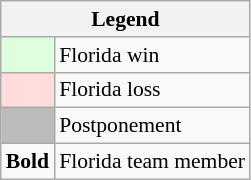<table class="wikitable" style="font-size:90%">
<tr>
<th colspan="2">Legend</th>
</tr>
<tr>
<td bgcolor="#ddffdd"> </td>
<td>Florida win</td>
</tr>
<tr>
<td bgcolor="#ffdddd"> </td>
<td>Florida loss</td>
</tr>
<tr>
<td bgcolor="#bbbbbb"> </td>
<td>Postponement</td>
</tr>
<tr>
<td><strong>Bold</strong></td>
<td>Florida team member</td>
</tr>
</table>
